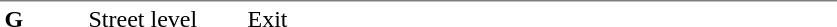<table table border=0 cellspacing=0 cellpadding=3>
<tr>
<td style="border-top:solid 1px gray;" width=50 valign=top><strong>G</strong></td>
<td style="border-top:solid 1px gray;" width=100 valign=top>Street level</td>
<td style="border-top:solid 1px gray;" width=390 valign=top>Exit</td>
</tr>
</table>
